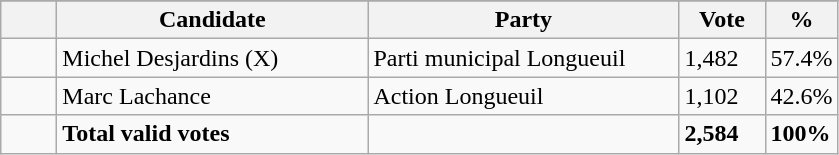<table class="wikitable">
<tr>
</tr>
<tr>
<th bgcolor="#DDDDFF" width="30px"></th>
<th bgcolor="#DDDDFF" width="200px">Candidate</th>
<th bgcolor="#DDDDFF" width="200px">Party</th>
<th bgcolor="#DDDDFF" width="50px">Vote</th>
<th bgcolor="#DDDDFF" width="30px">%</th>
</tr>
<tr>
<td> </td>
<td>Michel Desjardins (X)</td>
<td>Parti municipal Longueuil</td>
<td>1,482</td>
<td>57.4%</td>
</tr>
<tr>
<td> </td>
<td>Marc Lachance</td>
<td>Action Longueuil</td>
<td>1,102</td>
<td>42.6%</td>
</tr>
<tr>
<td> </td>
<td><strong>Total valid votes</strong></td>
<td></td>
<td><strong>2,584</strong></td>
<td><strong>100%</strong></td>
</tr>
</table>
